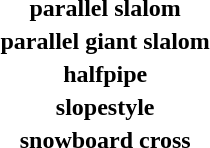<table>
<tr>
<th scope="row">parallel slalom<br></th>
<td></td>
<td></td>
<td></td>
</tr>
<tr>
<th scope="row">parallel giant slalom<br></th>
<td></td>
<td></td>
<td></td>
</tr>
<tr>
<th scope="row">halfpipe<br></th>
<td></td>
<td></td>
<td></td>
</tr>
<tr>
<th scope="row">slopestyle<br></th>
<td></td>
<td></td>
<td></td>
</tr>
<tr>
<th scope="row">snowboard cross<br></th>
<td></td>
<td></td>
<td></td>
</tr>
</table>
